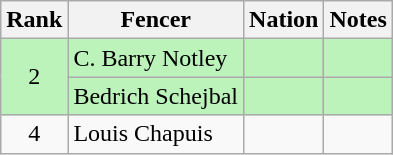<table class="wikitable sortable" style="text-align:center">
<tr>
<th>Rank</th>
<th>Fencer</th>
<th>Nation</th>
<th>Notes</th>
</tr>
<tr bgcolor=bbf3bb>
<td rowspan=2>2</td>
<td align=left>C. Barry Notley</td>
<td align=left></td>
<td></td>
</tr>
<tr bgcolor=bbf3bb>
<td align=left>Bedrich Schejbal</td>
<td align=left></td>
<td></td>
</tr>
<tr>
<td>4</td>
<td align=left>Louis Chapuis</td>
<td align=left></td>
<td></td>
</tr>
</table>
